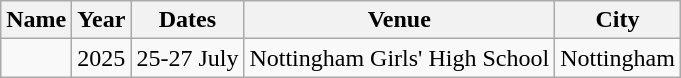<table class="wikitable">
<tr>
<th>Name</th>
<th>Year</th>
<th>Dates</th>
<th>Venue</th>
<th>City</th>
</tr>
<tr>
<td></td>
<td>2025</td>
<td>25-27 July</td>
<td>Nottingham Girls' High School</td>
<td>Nottingham</td>
</tr>
</table>
